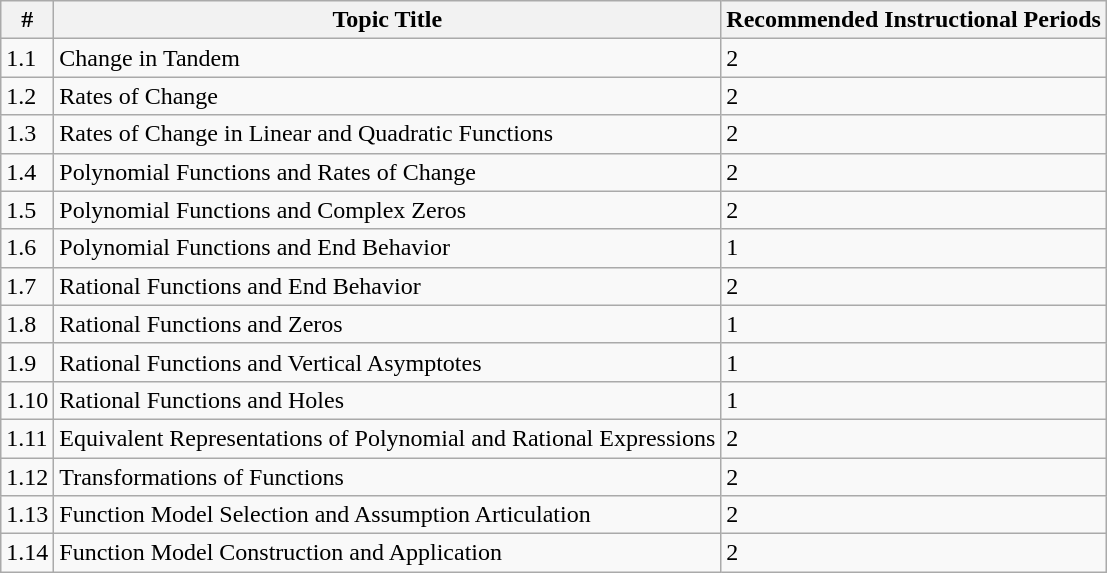<table class="wikitable">
<tr>
<th>#</th>
<th>Topic Title</th>
<th>Recommended Instructional Periods</th>
</tr>
<tr>
<td>1.1</td>
<td>Change in Tandem</td>
<td>2</td>
</tr>
<tr>
<td>1.2</td>
<td>Rates of Change</td>
<td>2</td>
</tr>
<tr>
<td>1.3</td>
<td>Rates of Change in Linear and Quadratic Functions</td>
<td>2</td>
</tr>
<tr>
<td>1.4</td>
<td>Polynomial Functions and Rates of Change</td>
<td>2</td>
</tr>
<tr>
<td>1.5</td>
<td>Polynomial Functions and Complex Zeros</td>
<td>2</td>
</tr>
<tr>
<td>1.6</td>
<td>Polynomial Functions and End Behavior</td>
<td>1</td>
</tr>
<tr>
<td>1.7</td>
<td>Rational Functions and End Behavior</td>
<td>2</td>
</tr>
<tr>
<td>1.8</td>
<td>Rational Functions and Zeros</td>
<td>1</td>
</tr>
<tr>
<td>1.9</td>
<td>Rational Functions and Vertical Asymptotes</td>
<td>1</td>
</tr>
<tr>
<td>1.10</td>
<td>Rational Functions and Holes</td>
<td>1</td>
</tr>
<tr>
<td>1.11</td>
<td>Equivalent Representations of Polynomial and Rational Expressions</td>
<td>2</td>
</tr>
<tr>
<td>1.12</td>
<td>Transformations of Functions</td>
<td>2</td>
</tr>
<tr>
<td>1.13</td>
<td>Function Model Selection and Assumption Articulation</td>
<td>2</td>
</tr>
<tr>
<td>1.14</td>
<td>Function Model Construction and Application</td>
<td>2</td>
</tr>
</table>
